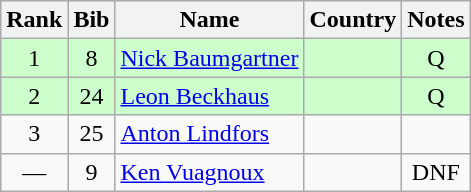<table class="wikitable" style="text-align:center;">
<tr>
<th>Rank</th>
<th>Bib</th>
<th>Name</th>
<th>Country</th>
<th>Notes</th>
</tr>
<tr bgcolor=ccffcc>
<td>1</td>
<td>8</td>
<td align=left><a href='#'>Nick Baumgartner</a></td>
<td align=left></td>
<td>Q</td>
</tr>
<tr bgcolor=ccffcc>
<td>2</td>
<td>24</td>
<td align=left><a href='#'>Leon Beckhaus</a></td>
<td align=left></td>
<td>Q</td>
</tr>
<tr>
<td>3</td>
<td>25</td>
<td align=left><a href='#'>Anton Lindfors</a></td>
<td align=left></td>
<td></td>
</tr>
<tr>
<td>—</td>
<td>9</td>
<td align=left><a href='#'>Ken Vuagnoux</a></td>
<td align=left></td>
<td>DNF</td>
</tr>
</table>
